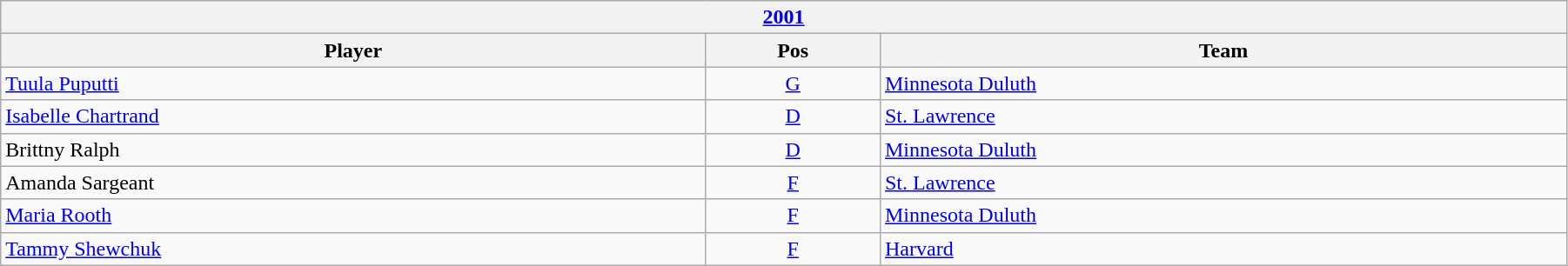<table class="wikitable" width=95%>
<tr>
<th colspan=3><a href='#'>2001</a></th>
</tr>
<tr>
<th>Player</th>
<th>Pos</th>
<th>Team</th>
</tr>
<tr>
<td><a href='#'>Tuula Puputti</a></td>
<td style="text-align:center;"><a href='#'>G</a></td>
<td><a href='#'>Minnesota Duluth</a></td>
</tr>
<tr>
<td><a href='#'>Isabelle Chartrand</a></td>
<td style="text-align:center;"><a href='#'>D</a></td>
<td><a href='#'>St. Lawrence</a></td>
</tr>
<tr>
<td>Brittny Ralph</td>
<td style="text-align:center;"><a href='#'>D</a></td>
<td><a href='#'>Minnesota Duluth</a></td>
</tr>
<tr>
<td>Amanda Sargeant</td>
<td style="text-align:center;"><a href='#'>F</a></td>
<td><a href='#'>St. Lawrence</a></td>
</tr>
<tr>
<td><a href='#'>Maria Rooth</a></td>
<td style="text-align:center;"><a href='#'>F</a></td>
<td><a href='#'>Minnesota Duluth</a></td>
</tr>
<tr>
<td><a href='#'>Tammy Shewchuk</a></td>
<td style="text-align:center;"><a href='#'>F</a></td>
<td><a href='#'>Harvard</a></td>
</tr>
</table>
